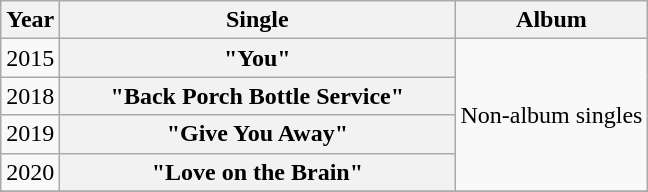<table class="wikitable plainrowheaders">
<tr>
<th>Year</th>
<th style="width:16em;">Single</th>
<th>Album</th>
</tr>
<tr>
<td>2015</td>
<th scope="row">"You"</th>
<td rowspan="4">Non-album singles</td>
</tr>
<tr>
<td>2018</td>
<th scope="row">"Back Porch Bottle Service"</th>
</tr>
<tr>
<td>2019</td>
<th scope="row">"Give You Away"</th>
</tr>
<tr>
<td>2020</td>
<th scope="row">"Love on the Brain"</th>
</tr>
<tr>
</tr>
</table>
